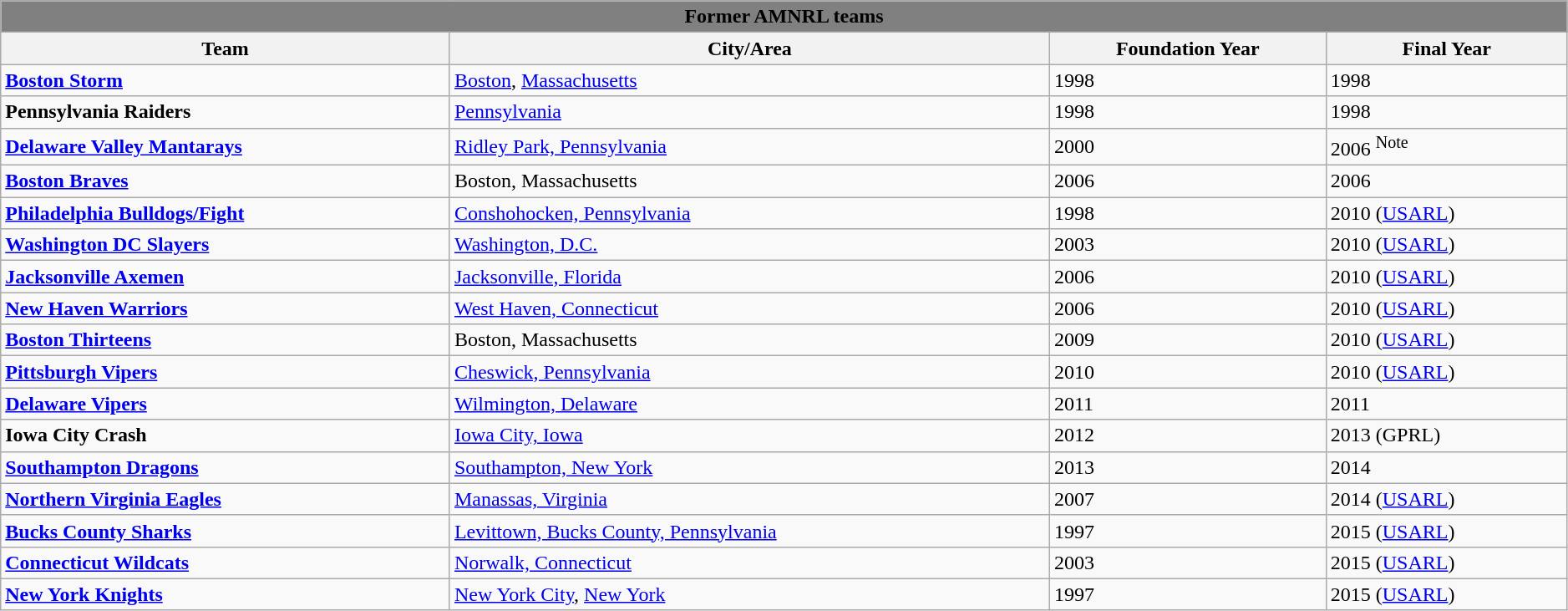<table class="wikitable" style="width: 99%">
<tr>
<td style="background:gray; text-align:center;" colspan="5"><strong><span>Former AMNRL teams</span></strong></td>
</tr>
<tr>
<th>Team</th>
<th>City/Area</th>
<th>Foundation Year</th>
<th>Final Year</th>
</tr>
<tr>
<td> <strong><a href='#'>Boston Storm</a></strong></td>
<td><a href='#'>Boston</a>, <a href='#'>Massachusetts</a></td>
<td>1998</td>
<td>1998</td>
</tr>
<tr>
<td> <strong>Pennsylvania Raiders</strong></td>
<td><a href='#'>Pennsylvania</a></td>
<td>1998</td>
<td>1998</td>
</tr>
<tr>
<td> <strong><a href='#'>Delaware Valley Mantarays</a></strong></td>
<td><a href='#'>Ridley Park, Pennsylvania</a></td>
<td>2000</td>
<td>2006 <sup>Note</sup></td>
</tr>
<tr>
<td> <strong><a href='#'>Boston Braves</a></strong></td>
<td>Boston, Massachusetts</td>
<td>2006</td>
<td>2006</td>
</tr>
<tr>
<td> <strong><a href='#'>Philadelphia Bulldogs/Fight</a></strong></td>
<td><a href='#'>Conshohocken, Pennsylvania</a></td>
<td>1998</td>
<td>2010 (<a href='#'>USARL</a>)</td>
</tr>
<tr>
<td> <strong><a href='#'>Washington DC Slayers</a></strong></td>
<td><a href='#'>Washington, D.C.</a></td>
<td>2003</td>
<td>2010 (<a href='#'>USARL</a>)</td>
</tr>
<tr>
<td> <strong><a href='#'>Jacksonville Axemen</a></strong></td>
<td><a href='#'>Jacksonville, Florida</a></td>
<td>2006</td>
<td>2010 (<a href='#'>USARL</a>)</td>
</tr>
<tr>
<td> <strong><a href='#'>New Haven Warriors</a></strong></td>
<td><a href='#'>West Haven, Connecticut</a></td>
<td>2006</td>
<td>2010 (<a href='#'>USARL</a>)</td>
</tr>
<tr>
<td> <strong><a href='#'>Boston Thirteens</a></strong></td>
<td>Boston, Massachusetts</td>
<td>2009</td>
<td>2010 (<a href='#'>USARL</a>)</td>
</tr>
<tr>
<td> <strong><a href='#'>Pittsburgh Vipers</a></strong></td>
<td><a href='#'>Cheswick, Pennsylvania</a></td>
<td>2010</td>
<td>2010 (<a href='#'>USARL</a>)</td>
</tr>
<tr>
<td> <strong><a href='#'>Delaware Vipers</a></strong></td>
<td><a href='#'>Wilmington, Delaware</a></td>
<td>2011</td>
<td>2011</td>
</tr>
<tr>
<td> <strong>Iowa City Crash</strong></td>
<td><a href='#'>Iowa City, Iowa</a></td>
<td>2012</td>
<td>2013 (GPRL)</td>
</tr>
<tr>
<td><strong><a href='#'>Southampton Dragons</a></strong></td>
<td><a href='#'>Southampton, New York</a></td>
<td>2013</td>
<td>2014</td>
</tr>
<tr>
<td> <strong><a href='#'>Northern Virginia Eagles</a></strong></td>
<td><a href='#'>Manassas, Virginia</a></td>
<td>2007</td>
<td>2014 (<a href='#'>USARL</a>)</td>
</tr>
<tr>
<td> <strong><a href='#'>Bucks County Sharks</a></strong></td>
<td><a href='#'>Levittown, Bucks County, Pennsylvania</a></td>
<td>1997</td>
<td>2015 (<a href='#'>USARL</a>)</td>
</tr>
<tr>
<td> <strong><a href='#'>Connecticut Wildcats</a></strong></td>
<td><a href='#'>Norwalk, Connecticut</a></td>
<td>2003</td>
<td>2015 (<a href='#'>USARL</a>)</td>
</tr>
<tr>
<td> <strong><a href='#'>New York Knights</a></strong></td>
<td><a href='#'>New York City</a>, <a href='#'>New York</a></td>
<td>1997</td>
<td>2015 (<a href='#'>USARL</a>)</td>
</tr>
</table>
